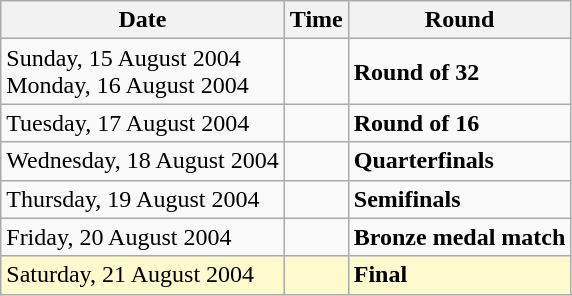<table class="wikitable">
<tr>
<th>Date</th>
<th>Time</th>
<th>Round</th>
</tr>
<tr>
<td>Sunday, 15 August 2004<br>Monday, 16 August 2004</td>
<td></td>
<td><strong>Round of 32</strong></td>
</tr>
<tr>
<td>Tuesday, 17 August 2004</td>
<td></td>
<td><strong>Round of 16</strong></td>
</tr>
<tr>
<td>Wednesday, 18 August 2004</td>
<td></td>
<td><strong>Quarterfinals</strong></td>
</tr>
<tr>
<td>Thursday, 19 August 2004</td>
<td></td>
<td><strong>Semifinals</strong></td>
</tr>
<tr>
<td>Friday, 20 August 2004</td>
<td></td>
<td><strong>Bronze medal match</strong></td>
</tr>
<tr style=background:lemonchiffon>
<td>Saturday, 21 August 2004</td>
<td></td>
<td><strong>Final</strong></td>
</tr>
</table>
